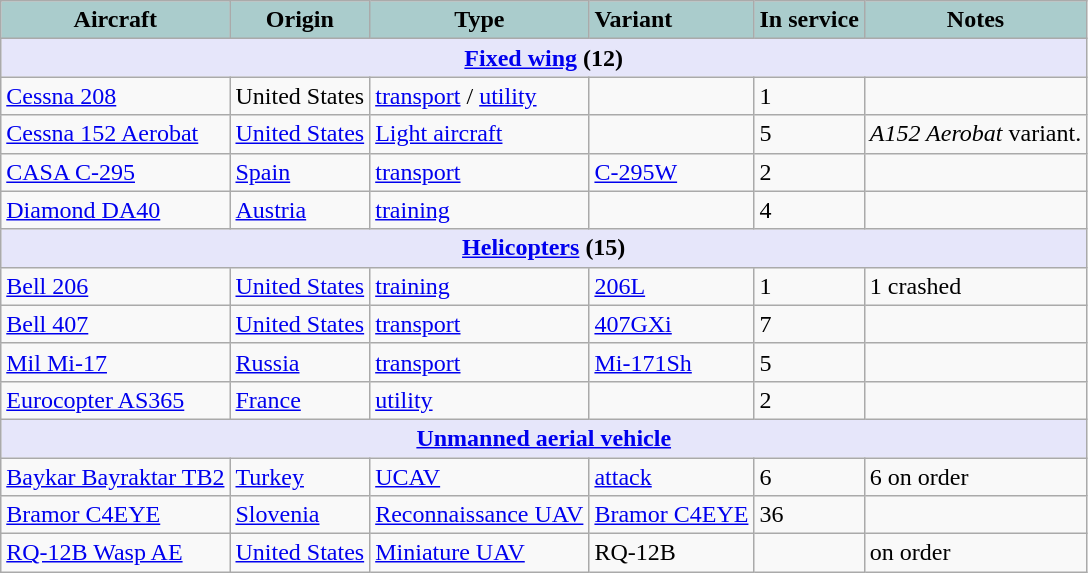<table class="wikitable">
<tr>
<th style="text-align:center; background:#acc;">Aircraft</th>
<th style="text-align: center; background:#acc;">Origin</th>
<th style="text-align:l center; background:#acc;">Type</th>
<th style="text-align:left; background:#acc;">Variant</th>
<th style="text-align:center; background:#acc;">In service</th>
<th style="text-align: center; background:#acc;">Notes</th>
</tr>
<tr>
<th style="align: center; background: lavender;" colspan="6"><a href='#'>Fixed wing</a> (12)</th>
</tr>
<tr>
<td><a href='#'>Cessna 208</a></td>
<td>United States</td>
<td><a href='#'>transport</a> / <a href='#'>utility</a></td>
<td></td>
<td>1</td>
<td></td>
</tr>
<tr>
<td><a href='#'>Cessna 152 Aerobat</a></td>
<td><a href='#'>United States</a></td>
<td><a href='#'>Light aircraft</a></td>
<td></td>
<td>5</td>
<td><em>A152 Aerobat</em> variant.</td>
</tr>
<tr>
<td><a href='#'>CASA C-295</a></td>
<td><a href='#'>Spain</a></td>
<td><a href='#'>transport</a></td>
<td><a href='#'>C-295W</a></td>
<td>2</td>
<td></td>
</tr>
<tr>
<td><a href='#'>Diamond DA40</a></td>
<td><a href='#'>Austria</a></td>
<td><a href='#'>training</a></td>
<td></td>
<td>4</td>
<td></td>
</tr>
<tr>
<th style="align: center; background: lavender;" colspan="6"><a href='#'>Helicopters</a> (15)</th>
</tr>
<tr>
<td><a href='#'>Bell 206</a></td>
<td><a href='#'>United States</a></td>
<td><a href='#'>training</a></td>
<td><a href='#'>206L</a></td>
<td>1</td>
<td>1 crashed</td>
</tr>
<tr>
<td><a href='#'>Bell 407</a></td>
<td><a href='#'>United States</a></td>
<td><a href='#'>transport</a></td>
<td><a href='#'>407GXi</a></td>
<td>7</td>
<td></td>
</tr>
<tr>
<td><a href='#'>Mil Mi-17</a></td>
<td><a href='#'>Russia</a></td>
<td><a href='#'>transport</a></td>
<td><a href='#'>Mi-171Sh</a></td>
<td>5</td>
<td></td>
</tr>
<tr>
<td><a href='#'>Eurocopter AS365</a></td>
<td><a href='#'>France</a></td>
<td><a href='#'>utility</a></td>
<td></td>
<td>2</td>
<td></td>
</tr>
<tr>
<th style="align: center; background: lavender;" colspan="6"><a href='#'>Unmanned aerial vehicle</a></th>
</tr>
<tr>
<td><a href='#'>Baykar Bayraktar TB2</a></td>
<td><a href='#'>Turkey</a></td>
<td><a href='#'>UCAV</a></td>
<td><a href='#'>attack</a></td>
<td>6</td>
<td>6 on order</td>
</tr>
<tr>
<td><a href='#'>Bramor C4EYE</a></td>
<td><a href='#'>Slovenia</a></td>
<td><a href='#'>Reconnaissance UAV</a></td>
<td><a href='#'>Bramor C4EYE</a></td>
<td>36</td>
<td></td>
</tr>
<tr>
<td><a href='#'>RQ-12B Wasp AE</a></td>
<td><a href='#'>United States</a></td>
<td><a href='#'>Miniature UAV</a></td>
<td>RQ-12B</td>
<td></td>
<td>on order</td>
</tr>
</table>
